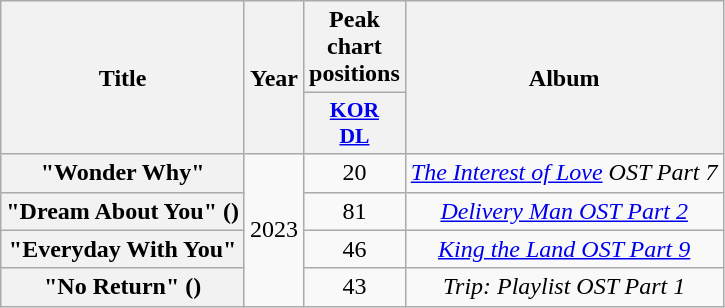<table class="wikitable plainrowheaders" style="text-align:center">
<tr>
<th scope="col" rowspan="2">Title</th>
<th scope="col" rowspan="2">Year</th>
<th scope="col">Peak chart positions</th>
<th scope="col" rowspan="2">Album</th>
</tr>
<tr>
<th scope="col" style="font-size:90%; width:2.5em"><a href='#'>KOR<br>DL</a><br></th>
</tr>
<tr>
<th scope="row">"Wonder Why"</th>
<td rowspan="4">2023</td>
<td>20</td>
<td><em><a href='#'>The Interest of Love</a> OST Part 7</em></td>
</tr>
<tr>
<th scope="row">"Dream About You" ()</th>
<td>81</td>
<td><em><a href='#'>Delivery Man OST Part 2</a></em></td>
</tr>
<tr>
<th scope="row">"Everyday With You"</th>
<td>46</td>
<td><em><a href='#'>King the Land OST Part 9</a></em></td>
</tr>
<tr>
<th scope="row">"No Return" ()</th>
<td>43</td>
<td><em>Trip: Playlist OST Part 1</em></td>
</tr>
</table>
